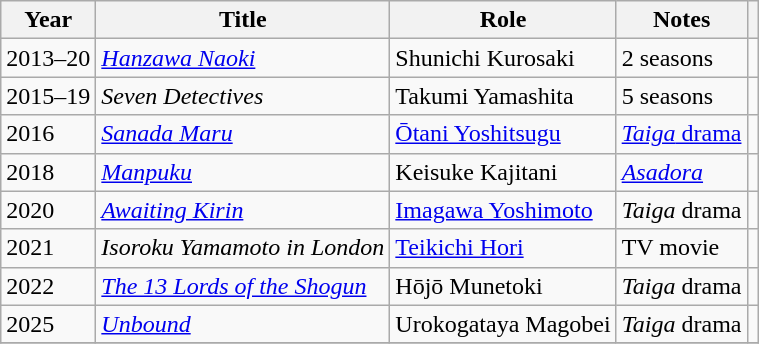<table class="wikitable">
<tr>
<th>Year</th>
<th>Title</th>
<th>Role</th>
<th>Notes</th>
<th></th>
</tr>
<tr>
<td>2013–20</td>
<td><em><a href='#'>Hanzawa Naoki</a></em></td>
<td>Shunichi Kurosaki</td>
<td>2 seasons</td>
<td></td>
</tr>
<tr>
<td>2015–19</td>
<td><em>Seven Detectives</em></td>
<td>Takumi Yamashita</td>
<td>5 seasons</td>
<td></td>
</tr>
<tr>
<td rowspan="1">2016</td>
<td><em><a href='#'>Sanada Maru</a></em></td>
<td><a href='#'>Ōtani Yoshitsugu</a></td>
<td><a href='#'><em>Taiga</em> drama</a></td>
<td></td>
</tr>
<tr>
<td>2018</td>
<td><em><a href='#'>Manpuku</a></em></td>
<td>Keisuke Kajitani</td>
<td><em><a href='#'>Asadora</a></em></td>
<td></td>
</tr>
<tr>
<td rowspan="1">2020</td>
<td><em><a href='#'>Awaiting Kirin</a></em></td>
<td><a href='#'>Imagawa Yoshimoto</a></td>
<td><em>Taiga</em> drama</td>
<td></td>
</tr>
<tr>
<td>2021</td>
<td><em>Isoroku Yamamoto in London</em></td>
<td><a href='#'>Teikichi Hori</a></td>
<td>TV movie</td>
<td></td>
</tr>
<tr>
<td rowspan="1">2022</td>
<td><em><a href='#'>The 13 Lords of the Shogun</a></em></td>
<td>Hōjō Munetoki</td>
<td><em>Taiga</em> drama</td>
<td></td>
</tr>
<tr>
<td>2025</td>
<td><em><a href='#'>Unbound</a></em></td>
<td>Urokogataya Magobei</td>
<td><em>Taiga</em> drama</td>
<td></td>
</tr>
<tr>
</tr>
</table>
